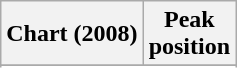<table class="wikitable sortable plainrowheaders" style="text-align:center">
<tr>
<th scope="col">Chart (2008)</th>
<th scope="col">Peak<br>position</th>
</tr>
<tr>
</tr>
<tr>
</tr>
<tr>
</tr>
</table>
